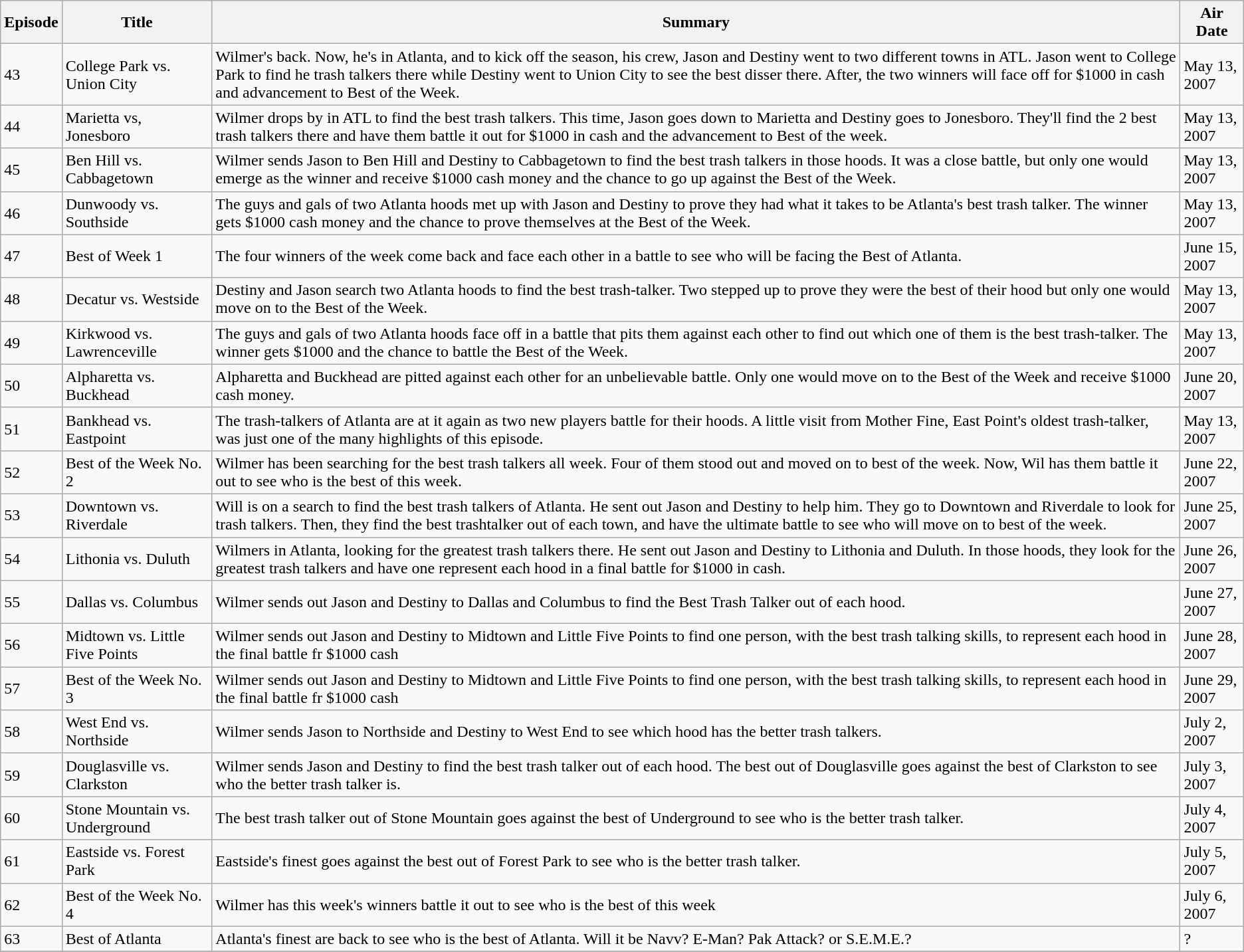<table class="wikitable">
<tr>
<th>Episode</th>
<th>Title</th>
<th>Summary</th>
<th>Air Date</th>
</tr>
<tr>
<td>43</td>
<td>College Park vs. Union City</td>
<td>Wilmer's back. Now, he's in Atlanta, and to kick off the season, his crew, Jason and Destiny went to two different towns in ATL. Jason went to College Park to find he trash talkers there while Destiny went to Union City to see the best disser there. After, the two winners will face off for $1000 in cash and advancement to Best of the Week.</td>
<td>May 13, 2007</td>
</tr>
<tr>
<td>44</td>
<td>Marietta vs, Jonesboro</td>
<td>Wilmer drops by in ATL to find the best trash talkers. This time, Jason goes down to Marietta and Destiny goes to Jonesboro. They'll find the 2 best trash talkers there and have them battle it out for $1000 in cash and the advancement to Best of the week.</td>
<td>May 13, 2007</td>
</tr>
<tr>
<td>45</td>
<td>Ben Hill vs. Cabbagetown</td>
<td>Wilmer sends Jason to Ben Hill and Destiny to Cabbagetown to find the best trash talkers in those hoods. It was a close battle, but only one would emerge as the winner and receive $1000 cash money and the chance to go up against the Best of the Week.</td>
<td>May 13, 2007</td>
</tr>
<tr>
<td>46</td>
<td>Dunwoody vs. Southside</td>
<td>The guys and gals of two Atlanta hoods met up with Jason and Destiny to prove they had what it takes to be Atlanta's best trash talker. The winner gets $1000 cash money and the chance to prove themselves at the Best of the Week.</td>
<td>May 13, 2007</td>
</tr>
<tr>
<td>47</td>
<td>Best of Week 1</td>
<td>The four winners of the week come back and face each other in a battle to see who will be facing the Best of Atlanta.</td>
<td>June 15, 2007</td>
</tr>
<tr>
<td>48</td>
<td>Decatur vs. Westside</td>
<td>Destiny and Jason search two Atlanta hoods to find the best trash-talker. Two stepped up to prove they were the best of their hood but only one would move on to the Best of the Week.</td>
<td>May 13, 2007</td>
</tr>
<tr>
<td>49</td>
<td>Kirkwood vs. Lawrenceville</td>
<td>The guys and gals of two Atlanta hoods face off in a battle that pits them against each other to find out which one of them is the best trash-talker. The winner gets $1000 and the chance to battle the Best of the Week.</td>
<td>May 13, 2007</td>
</tr>
<tr>
<td>50</td>
<td>Alpharetta vs. Buckhead</td>
<td>Alpharetta and Buckhead are pitted against each other for an unbelievable battle. Only one would move on to the Best of the Week and receive $1000 cash money.</td>
<td>June 20, 2007</td>
</tr>
<tr>
<td>51</td>
<td>Bankhead vs. Eastpoint</td>
<td>The trash-talkers of Atlanta are at it again as two new players battle for their hoods. A little visit from Mother Fine, East Point's oldest trash-talker, was just one of the many highlights of this episode.</td>
<td>May 13, 2007</td>
</tr>
<tr>
<td>52</td>
<td>Best of the Week No. 2</td>
<td>Wilmer has been searching for the best trash talkers all week. Four of them stood out and moved on to best of the week. Now, Wil has them battle it out to see who is the best of this week.</td>
<td>June 22, 2007</td>
</tr>
<tr>
<td>53</td>
<td>Downtown vs. Riverdale</td>
<td>Will is on a search to find the best trash talkers of Atlanta. He sent out Jason and Destiny to help him. They go to Downtown and Riverdale to look for trash talkers. Then, they find the best trashtalker out of each town, and have the ultimate battle to see who will move on to best of the week.</td>
<td>June 25, 2007</td>
</tr>
<tr>
<td>54</td>
<td>Lithonia vs. Duluth</td>
<td>Wilmers in Atlanta, looking for the greatest trash talkers there. He sent out Jason and Destiny to Lithonia and Duluth. In those hoods, they look for the greatest trash talkers and have one represent each hood in a final battle for $1000 in cash.</td>
<td>June 26, 2007</td>
</tr>
<tr>
<td>55</td>
<td>Dallas vs. Columbus</td>
<td>Wilmer sends out Jason and Destiny to Dallas and Columbus to find the Best Trash Talker out of each hood.</td>
<td>June 27, 2007</td>
</tr>
<tr>
<td>56</td>
<td>Midtown vs. Little Five Points</td>
<td>Wilmer sends out Jason and Destiny to Midtown and Little Five Points to find one person, with the best trash talking skills, to represent each hood in the final battle fr $1000 cash</td>
<td>June 28, 2007</td>
</tr>
<tr>
<td>57</td>
<td>Best of the Week No. 3</td>
<td>Wilmer sends out Jason and Destiny to Midtown and Little Five Points to find one person, with the best trash talking skills, to represent each hood in the final battle fr $1000 cash</td>
<td>June 29, 2007</td>
</tr>
<tr>
<td>58</td>
<td>West End vs. Northside</td>
<td>Wilmer sends Jason to Northside and Destiny to West End to see which hood has the better trash talkers.</td>
<td>July 2, 2007</td>
</tr>
<tr>
<td>59</td>
<td>Douglasville vs. Clarkston</td>
<td>Wilmer sends Jason and Destiny to find the best trash talker out of each hood. The best out of Douglasville goes against the best of Clarkston to see who the better trash talker is.</td>
<td>July 3, 2007</td>
</tr>
<tr>
<td>60</td>
<td>Stone Mountain vs. Underground</td>
<td>The best trash talker out of Stone Mountain goes against the best of Underground to see who is the better trash talker.</td>
<td>July 4, 2007</td>
</tr>
<tr>
<td>61</td>
<td>Eastside vs. Forest Park</td>
<td>Eastside's finest goes against the best out of Forest Park to see who is the better trash talker.</td>
<td>July 5, 2007</td>
</tr>
<tr>
<td>62</td>
<td>Best of the Week No. 4</td>
<td>Wilmer has this week's winners battle it out to see who is the best of this week</td>
<td>July 6, 2007</td>
</tr>
<tr>
<td>63</td>
<td>Best of Atlanta</td>
<td>Atlanta's finest are back to see who is the best of Atlanta. Will it be Navv? E-Man? Pak Attack? or S.E.M.E.?</td>
<td>?</td>
</tr>
<tr>
</tr>
</table>
